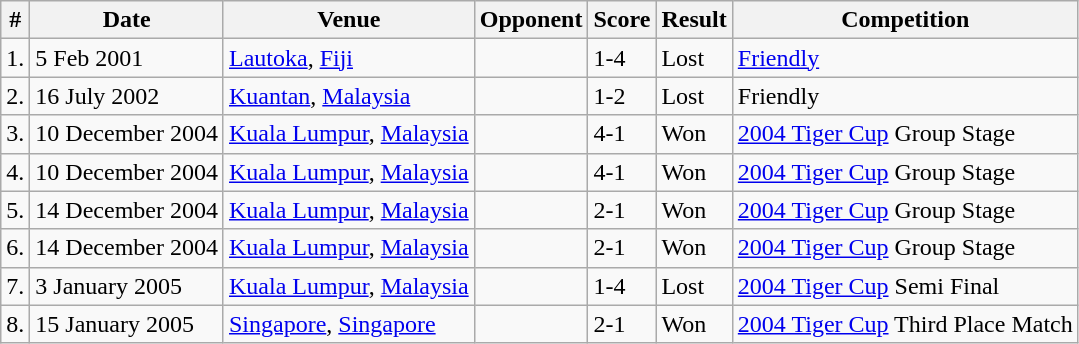<table class="wikitable">
<tr>
<th>#</th>
<th>Date</th>
<th>Venue</th>
<th>Opponent</th>
<th>Score</th>
<th>Result</th>
<th>Competition</th>
</tr>
<tr>
<td>1.</td>
<td>5 Feb 2001</td>
<td><a href='#'>Lautoka</a>, <a href='#'>Fiji</a></td>
<td></td>
<td>1-4</td>
<td>Lost</td>
<td><a href='#'>Friendly</a></td>
</tr>
<tr>
<td>2.</td>
<td>16 July 2002</td>
<td><a href='#'>Kuantan</a>, <a href='#'>Malaysia</a></td>
<td></td>
<td>1-2</td>
<td>Lost</td>
<td>Friendly</td>
</tr>
<tr>
<td>3.</td>
<td>10 December 2004</td>
<td><a href='#'>Kuala Lumpur</a>, <a href='#'>Malaysia</a></td>
<td></td>
<td>4-1</td>
<td>Won</td>
<td><a href='#'>2004 Tiger Cup</a> Group Stage</td>
</tr>
<tr>
<td>4.</td>
<td>10 December 2004</td>
<td><a href='#'>Kuala Lumpur</a>, <a href='#'>Malaysia</a></td>
<td></td>
<td>4-1</td>
<td>Won</td>
<td><a href='#'>2004 Tiger Cup</a> Group Stage</td>
</tr>
<tr>
<td>5.</td>
<td>14 December 2004</td>
<td><a href='#'>Kuala Lumpur</a>, <a href='#'>Malaysia</a></td>
<td></td>
<td>2-1</td>
<td>Won</td>
<td><a href='#'>2004 Tiger Cup</a> Group Stage</td>
</tr>
<tr>
<td>6.</td>
<td>14 December 2004</td>
<td><a href='#'>Kuala Lumpur</a>, <a href='#'>Malaysia</a></td>
<td></td>
<td>2-1</td>
<td>Won</td>
<td><a href='#'>2004 Tiger Cup</a> Group Stage</td>
</tr>
<tr>
<td>7.</td>
<td>3 January 2005</td>
<td><a href='#'>Kuala Lumpur</a>, <a href='#'>Malaysia</a></td>
<td></td>
<td>1-4</td>
<td>Lost</td>
<td><a href='#'>2004 Tiger Cup</a> Semi Final</td>
</tr>
<tr>
<td>8.</td>
<td>15 January 2005</td>
<td><a href='#'>Singapore</a>, <a href='#'>Singapore</a></td>
<td></td>
<td>2-1</td>
<td>Won</td>
<td><a href='#'>2004 Tiger Cup</a> Third Place Match</td>
</tr>
</table>
